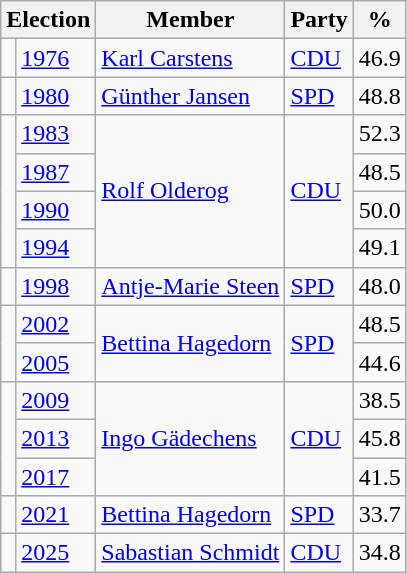<table class=wikitable>
<tr>
<th colspan=2>Election</th>
<th>Member</th>
<th>Party</th>
<th>%</th>
</tr>
<tr>
<td bgcolor=></td>
<td><a href='#'>1976</a></td>
<td><a href='#'>Karl Carstens</a></td>
<td><a href='#'>CDU</a></td>
<td align=right>46.9</td>
</tr>
<tr>
<td bgcolor=></td>
<td><a href='#'>1980</a></td>
<td><a href='#'>Günther Jansen</a></td>
<td><a href='#'>SPD</a></td>
<td align=right>48.8</td>
</tr>
<tr>
<td rowspan=4 bgcolor=></td>
<td><a href='#'>1983</a></td>
<td rowspan=4><a href='#'>Rolf Olderog</a></td>
<td rowspan=4><a href='#'>CDU</a></td>
<td align=right>52.3</td>
</tr>
<tr>
<td><a href='#'>1987</a></td>
<td align=right>48.5</td>
</tr>
<tr>
<td><a href='#'>1990</a></td>
<td align=right>50.0</td>
</tr>
<tr>
<td><a href='#'>1994</a></td>
<td align=right>49.1</td>
</tr>
<tr>
<td bgcolor=></td>
<td><a href='#'>1998</a></td>
<td><a href='#'>Antje-Marie Steen</a></td>
<td><a href='#'>SPD</a></td>
<td align=right>48.0</td>
</tr>
<tr>
<td rowspan=2 bgcolor=></td>
<td><a href='#'>2002</a></td>
<td rowspan=2><a href='#'>Bettina Hagedorn</a></td>
<td rowspan=2><a href='#'>SPD</a></td>
<td align=right>48.5</td>
</tr>
<tr>
<td><a href='#'>2005</a></td>
<td align=right>44.6</td>
</tr>
<tr>
<td rowspan=3 bgcolor=></td>
<td><a href='#'>2009</a></td>
<td rowspan=3><a href='#'>Ingo Gädechens</a></td>
<td rowspan=3><a href='#'>CDU</a></td>
<td align=right>38.5</td>
</tr>
<tr>
<td><a href='#'>2013</a></td>
<td align=right>45.8</td>
</tr>
<tr>
<td><a href='#'>2017</a></td>
<td align=right>41.5</td>
</tr>
<tr>
<td bgcolor=></td>
<td><a href='#'>2021</a></td>
<td><a href='#'>Bettina Hagedorn</a></td>
<td><a href='#'>SPD</a></td>
<td align=right>33.7</td>
</tr>
<tr>
<td bgcolor=></td>
<td><a href='#'>2025</a></td>
<td><a href='#'>Sabastian Schmidt</a></td>
<td><a href='#'>CDU</a></td>
<td align=right>34.8</td>
</tr>
</table>
